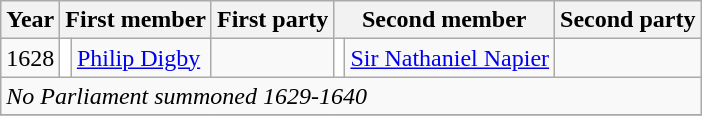<table class="wikitable">
<tr>
<th>Year</th>
<th colspan="2">First member</th>
<th>First party</th>
<th colspan="2">Second member</th>
<th>Second party</th>
</tr>
<tr>
<td>1628</td>
<td style="color:inherit;background-color: white"></td>
<td><a href='#'>Philip Digby</a></td>
<td></td>
<td style="color:inherit;background-color: white"></td>
<td><a href='#'>Sir Nathaniel Napier</a></td>
<td></td>
</tr>
<tr>
<td colspan="7"><em>No Parliament summoned 1629-1640</em></td>
</tr>
<tr>
</tr>
</table>
